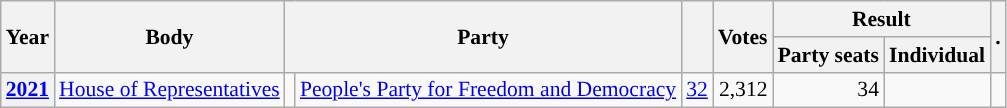<table class="wikitable plainrowheaders sortable" border=2 cellpadding=4 cellspacing=0 style="border: 1px #aaa solid; font-size: 90%; text-align:center;">
<tr>
<th scope="col" rowspan=2>Year</th>
<th scope="col" rowspan=2>Body</th>
<th scope="col" colspan=2 rowspan=2>Party</th>
<th scope="col" rowspan=2></th>
<th scope="col" rowspan=2>Votes</th>
<th scope="colgroup" colspan=2>Result</th>
<th scope="col" rowspan=2 class="unsortable">.</th>
</tr>
<tr>
<th scope="col">Party seats</th>
<th scope="col">Individual</th>
</tr>
<tr>
<th scope="row"><a href='#'>2021</a></th>
<td><a href='#'>House of Representatives</a></td>
<td style="background-color:"></td>
<td><a href='#'>People's Party for Freedom and Democracy</a></td>
<td style=text-align:right><a href='#'>32</a></td>
<td style=text-align:right>2,312</td>
<td style=text-align:right>34</td>
<td></td>
<td></td>
</tr>
</table>
